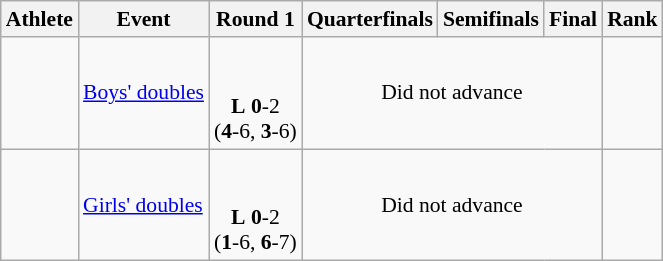<table class=wikitable style="font-size:90%">
<tr>
<th>Athlete</th>
<th>Event</th>
<th>Round 1</th>
<th>Quarterfinals</th>
<th>Semifinals</th>
<th>Final</th>
<th>Rank</th>
</tr>
<tr>
<td> <br></td>
<td><a href='#'>Boys' doubles</a></td>
<td align=center><br><br><strong>L</strong> <strong>0</strong>-2<br> (<strong>4</strong>-6, <strong>3</strong>-6)</td>
<td colspan=3 align=center>Did not advance</td>
<td align=center></td>
</tr>
<tr>
<td> <br></td>
<td><a href='#'>Girls' doubles</a></td>
<td align=center><br><br><strong>L</strong> <strong>0</strong>-2<br> (<strong>1</strong>-6, <strong>6</strong>-7)</td>
<td colspan=3 align=center>Did not advance</td>
<td align=center></td>
</tr>
</table>
